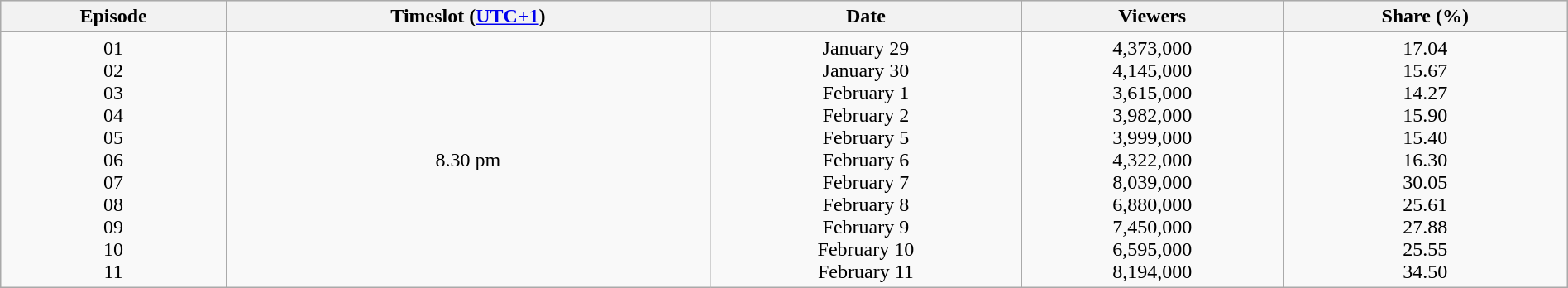<table class="wikitable plainrowheaders" style="text-align:center; width:100%;">
<tr style="background:#e0e0e0;">
<th>Episode</th>
<th>Timeslot (<a href='#'>UTC+1</a>)</th>
<th>Date</th>
<th>Viewers</th>
<th>Share (%)</th>
</tr>
<tr style="background:#f9f9f9;">
<td text-align:center">01 <br> 02 <br> 03 <br> 04 <br> 05 <br> 06 <br> 07 <br> 08 <br> 09 <br> 10 <br> 11</td>
<td text-align:center;line-height:110%">8.30 pm</td>
<td style="background:#F9F9F9;text-align:center">January 29 <br> January 30 <br> February 1 <br> February 2 <br> February 5 <br> February 6 <br> February 7 <br> February 8 <br> February 9 <br> February 10 <br> February 11</td>
<td style="text-align:center">4,373,000 <br> 4,145,000 <br> 3,615,000 <br> 3,982,000 <br> 3,999,000 <br> 4,322,000 <br> 8,039,000 <br> 6,880,000 <br> 7,450,000 <br> 6,595,000 <br> 8,194,000</td>
<td style="text-align:center">17.04 <br> 15.67 <br> 14.27 <br> 15.90 <br> 15.40 <br> 16.30 <br> 30.05 <br> 25.61 <br> 27.88 <br> 25.55 <br> 34.50</td>
</tr>
</table>
